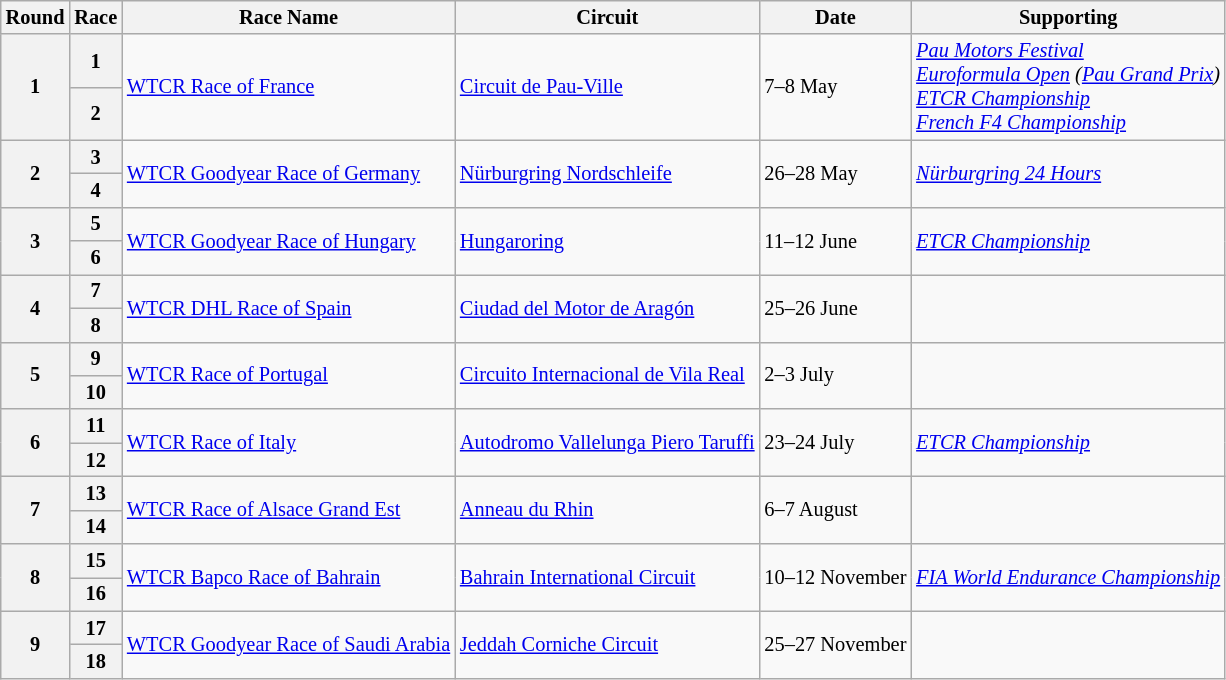<table class="wikitable" style="font-size: 85%">
<tr>
<th>Round</th>
<th>Race</th>
<th>Race Name</th>
<th>Circuit</th>
<th>Date</th>
<th>Supporting</th>
</tr>
<tr>
<th rowspan="2">1</th>
<th>1</th>
<td rowspan="2"><a href='#'>WTCR Race of France</a></td>
<td rowspan="2"> <a href='#'>Circuit de Pau-Ville</a></td>
<td rowspan="2">7–8 May</td>
<td rowspan="2"><em><a href='#'>Pau Motors Festival</a></em><br><em><a href='#'>Euroformula Open</a> (<a href='#'>Pau Grand Prix</a>)</em><br><em><a href='#'>ETCR Championship</a></em><br><em><a href='#'>French F4 Championship</a></em></td>
</tr>
<tr>
<th>2</th>
</tr>
<tr>
<th rowspan="2">2</th>
<th>3</th>
<td rowspan="2"><a href='#'>WTCR Goodyear  Race of Germany</a></td>
<td rowspan="2"> <a href='#'>Nürburgring Nordschleife</a></td>
<td rowspan="2">26–28 May</td>
<td rowspan="2"><em><a href='#'>Nürburgring 24 Hours</a></em></td>
</tr>
<tr>
<th>4</th>
</tr>
<tr>
<th rowspan="2">3</th>
<th>5</th>
<td rowspan="2"><a href='#'>WTCR Goodyear  Race of Hungary</a></td>
<td rowspan="2"> <a href='#'>Hungaroring</a></td>
<td rowspan="2">11–12 June</td>
<td rowspan="2"><em><a href='#'>ETCR Championship</a></em></td>
</tr>
<tr>
<th>6</th>
</tr>
<tr>
<th rowspan="2">4</th>
<th>7</th>
<td rowspan="2"><a href='#'>WTCR DHL  Race of Spain</a></td>
<td rowspan="2"> <a href='#'>Ciudad del Motor de Aragón</a></td>
<td rowspan="2">25–26 June</td>
<td rowspan="2"></td>
</tr>
<tr>
<th>8</th>
</tr>
<tr>
<th rowspan="2">5</th>
<th>9</th>
<td rowspan="2"><a href='#'>WTCR Race of Portugal</a></td>
<td rowspan="2"> <a href='#'>Circuito Internacional de Vila Real</a></td>
<td rowspan="2">2–3 July</td>
<td rowspan="2"></td>
</tr>
<tr>
<th>10</th>
</tr>
<tr>
<th rowspan="2">6</th>
<th>11</th>
<td rowspan="2"><a href='#'>WTCR Race of Italy</a></td>
<td rowspan="2"> <a href='#'>Autodromo Vallelunga Piero Taruffi</a></td>
<td rowspan="2">23–24 July</td>
<td rowspan="2"><em><a href='#'>ETCR Championship</a></em></td>
</tr>
<tr>
<th>12</th>
</tr>
<tr>
<th rowspan="2">7</th>
<th>13</th>
<td rowspan="2"><a href='#'>WTCR Race of Alsace Grand Est</a></td>
<td rowspan="2"> <a href='#'>Anneau du Rhin</a></td>
<td rowspan="2">6–7 August</td>
<td rowspan="2"></td>
</tr>
<tr>
<th>14</th>
</tr>
<tr>
<th rowspan="2">8</th>
<th>15</th>
<td rowspan="2"><a href='#'>WTCR Bapco  Race of Bahrain</a></td>
<td rowspan="2"> <a href='#'>Bahrain International Circuit</a></td>
<td rowspan="2">10–12 November</td>
<td rowspan="2"><em><a href='#'>FIA World Endurance Championship</a></em></td>
</tr>
<tr>
<th>16</th>
</tr>
<tr>
<th rowspan="2">9</th>
<th>17</th>
<td rowspan="2"><a href='#'>WTCR Goodyear  Race of Saudi Arabia</a></td>
<td rowspan="2"> <a href='#'>Jeddah Corniche Circuit</a></td>
<td rowspan="2">25–27 November</td>
<td rowspan="2"></td>
</tr>
<tr>
<th>18</th>
</tr>
</table>
